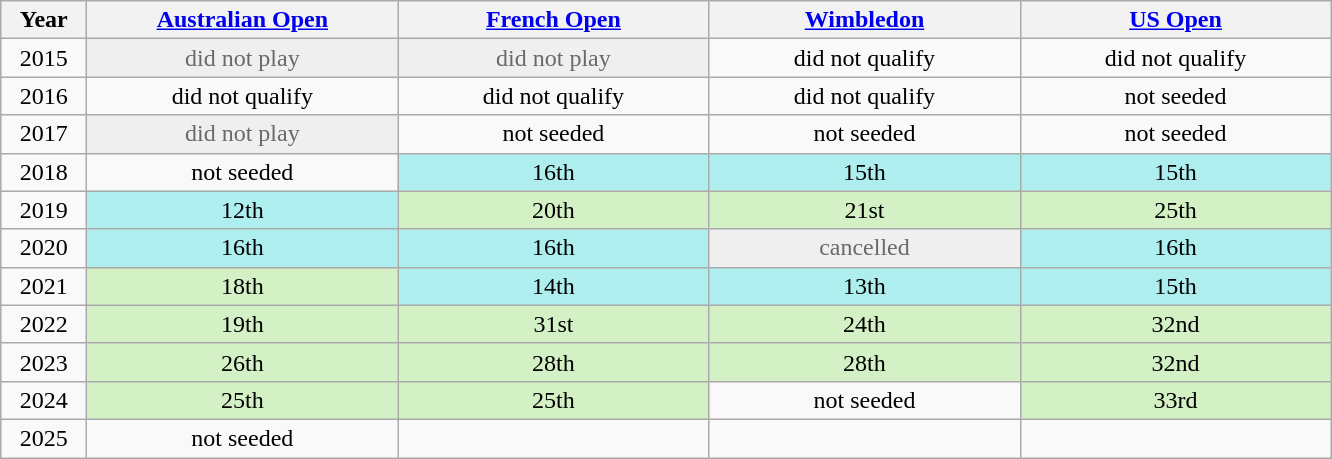<table class=wikitable style=text-align:center>
<tr>
<th width=50>Year</th>
<th width=200><a href='#'>Australian Open</a></th>
<th width=200><a href='#'>French Open</a></th>
<th width=200><a href='#'>Wimbledon</a></th>
<th width=200><a href='#'>US Open</a></th>
</tr>
<tr>
<td>2015</td>
<td bgcolor=efefef style=color:#696969>did not play</td>
<td bgcolor=efefef style=color:#696969>did not play</td>
<td>did not qualify</td>
<td>did not qualify</td>
</tr>
<tr>
<td>2016</td>
<td>did not qualify</td>
<td>did not qualify</td>
<td>did not qualify</td>
<td>not seeded</td>
</tr>
<tr>
<td>2017</td>
<td bgcolor=efefef style=color:#696969>did not play</td>
<td>not seeded</td>
<td>not seeded</td>
<td>not seeded</td>
</tr>
<tr>
<td>2018</td>
<td>not seeded</td>
<td bgcolor=#afeeee>16th</td>
<td bgcolor=#afeeee>15th</td>
<td bgcolor=#afeeee>15th</td>
</tr>
<tr>
<td>2019</td>
<td bgcolor=#afeeee>12th</td>
<td bgcolor=#d4f1c5>20th</td>
<td bgcolor=#d4f1c5>21st</td>
<td bgcolor=#d4f1c5>25th</td>
</tr>
<tr>
<td>2020</td>
<td bgcolor=#afeeee>16th</td>
<td bgcolor=#afeeee>16th</td>
<td bgcolor=efefef style=color:#696969>cancelled</td>
<td bgcolor=#afeeee>16th</td>
</tr>
<tr>
<td>2021</td>
<td bgcolor=#d4f1c5>18th</td>
<td bgcolor=#afeeee>14th</td>
<td bgcolor=#afeeee>13th</td>
<td bgcolor=#afeeee>15th</td>
</tr>
<tr>
<td>2022</td>
<td bgcolor=#d4f1c5>19th</td>
<td bgcolor=#d4f1c5>31st</td>
<td bgcolor=#d4f1c5>24th</td>
<td bgcolor=#d4f1c5>32nd</td>
</tr>
<tr>
<td>2023</td>
<td bgcolor=#d4f1c5>26th</td>
<td bgcolor=#d4f1c5>28th</td>
<td bgcolor=#d4f1c5>28th</td>
<td bgcolor=#d4f1c5>32nd</td>
</tr>
<tr>
<td>2024</td>
<td bgcolor=#d4f1c5>25th</td>
<td bgcolor=#d4f1c5>25th</td>
<td>not seeded</td>
<td bgcolor=#d4f1c5>33rd</td>
</tr>
<tr>
<td>2025</td>
<td>not seeded</td>
<td></td>
<td></td>
<td></td>
</tr>
</table>
